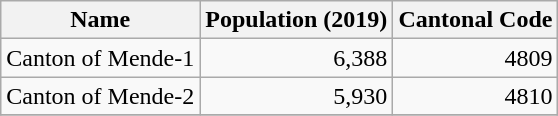<table class="wikitable">
<tr>
<th>Name</th>
<th>Population (2019)</th>
<th>Cantonal Code</th>
</tr>
<tr>
<td>Canton of Mende-1</td>
<td align="right">6,388</td>
<td align="right">4809</td>
</tr>
<tr>
<td>Canton of Mende-2</td>
<td align="right">5,930</td>
<td align="right">4810</td>
</tr>
<tr>
</tr>
</table>
